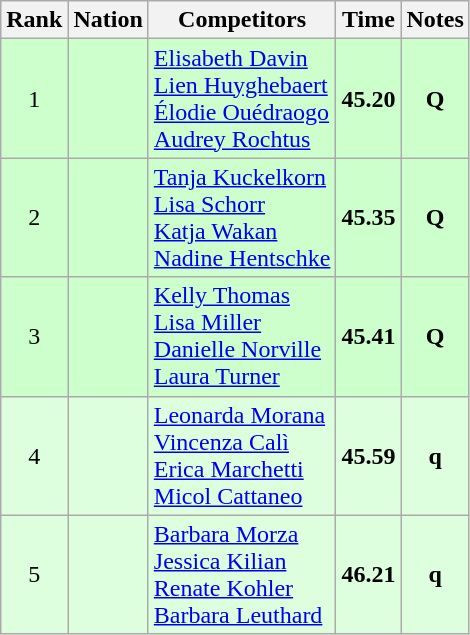<table class="wikitable sortable" style="text-align:center">
<tr>
<th>Rank</th>
<th>Nation</th>
<th>Competitors</th>
<th>Time</th>
<th>Notes</th>
</tr>
<tr bgcolor=ccffcc>
<td>1</td>
<td align=left></td>
<td align=left><a href='#'>Elisabeth Davin</a><br><a href='#'>Lien Huyghebaert</a><br><a href='#'>Élodie Ouédraogo</a><br><a href='#'>Audrey Rochtus</a></td>
<td><strong>45.20</strong></td>
<td><strong>Q</strong></td>
</tr>
<tr bgcolor=ccffcc>
<td>2</td>
<td align=left></td>
<td align=left><a href='#'>Tanja Kuckelkorn</a><br><a href='#'>Lisa Schorr</a><br><a href='#'>Katja Wakan</a><br><a href='#'>Nadine Hentschke</a></td>
<td><strong>45.35</strong></td>
<td><strong>Q</strong></td>
</tr>
<tr bgcolor=ccffcc>
<td>3</td>
<td align=left></td>
<td align=left><a href='#'>Kelly Thomas</a><br><a href='#'>Lisa Miller</a><br><a href='#'>Danielle Norville</a><br><a href='#'>Laura Turner</a></td>
<td><strong>45.41</strong></td>
<td><strong>Q</strong></td>
</tr>
<tr bgcolor=ddffdd>
<td>4</td>
<td align=left></td>
<td align=left><a href='#'>Leonarda Morana</a><br><a href='#'>Vincenza Calì</a><br><a href='#'>Erica Marchetti</a><br><a href='#'>Micol Cattaneo</a></td>
<td><strong>45.59</strong></td>
<td><strong>q</strong></td>
</tr>
<tr bgcolor=ddffdd>
<td>5</td>
<td align=left></td>
<td align=left><a href='#'>Barbara Morza</a><br><a href='#'>Jessica Kilian</a><br><a href='#'>Renate Kohler</a><br><a href='#'>Barbara Leuthard</a></td>
<td><strong>46.21</strong></td>
<td><strong>q</strong></td>
</tr>
</table>
